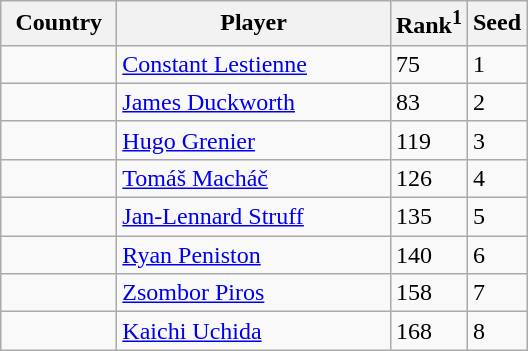<table class="sortable wikitable">
<tr>
<th width="70">Country</th>
<th width="175">Player</th>
<th>Rank<sup>1</sup></th>
<th>Seed</th>
</tr>
<tr>
<td></td>
<td><a href='#'>Constant Lestienne</a></td>
<td>75</td>
<td>1</td>
</tr>
<tr>
<td></td>
<td><a href='#'>James Duckworth</a></td>
<td>83</td>
<td>2</td>
</tr>
<tr>
<td></td>
<td><a href='#'>Hugo Grenier</a></td>
<td>119</td>
<td>3</td>
</tr>
<tr>
<td></td>
<td><a href='#'>Tomáš Macháč</a></td>
<td>126</td>
<td>4</td>
</tr>
<tr>
<td></td>
<td><a href='#'>Jan-Lennard Struff</a></td>
<td>135</td>
<td>5</td>
</tr>
<tr>
<td></td>
<td><a href='#'>Ryan Peniston</a></td>
<td>140</td>
<td>6</td>
</tr>
<tr>
<td></td>
<td><a href='#'>Zsombor Piros</a></td>
<td>158</td>
<td>7</td>
</tr>
<tr>
<td></td>
<td><a href='#'>Kaichi Uchida</a></td>
<td>168</td>
<td>8</td>
</tr>
</table>
